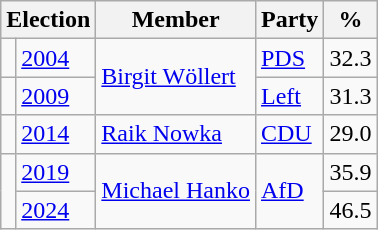<table class=wikitable>
<tr>
<th colspan=2>Election</th>
<th>Member</th>
<th>Party</th>
<th>%</th>
</tr>
<tr>
<td bgcolor=></td>
<td><a href='#'>2004</a></td>
<td rowspan=2><a href='#'>Birgit Wöllert</a></td>
<td><a href='#'>PDS</a></td>
<td align=right>32.3</td>
</tr>
<tr>
<td bgcolor=></td>
<td><a href='#'>2009</a></td>
<td><a href='#'>Left</a></td>
<td align=right>31.3</td>
</tr>
<tr>
<td bgcolor=></td>
<td><a href='#'>2014</a></td>
<td><a href='#'>Raik Nowka</a></td>
<td><a href='#'>CDU</a></td>
<td align=right>29.0</td>
</tr>
<tr>
<td rowspan=2 bgcolor=></td>
<td><a href='#'>2019</a></td>
<td rowspan=2><a href='#'>Michael Hanko</a></td>
<td rowspan=2><a href='#'>AfD</a></td>
<td align=right>35.9</td>
</tr>
<tr>
<td><a href='#'>2024</a></td>
<td align=right>46.5</td>
</tr>
</table>
